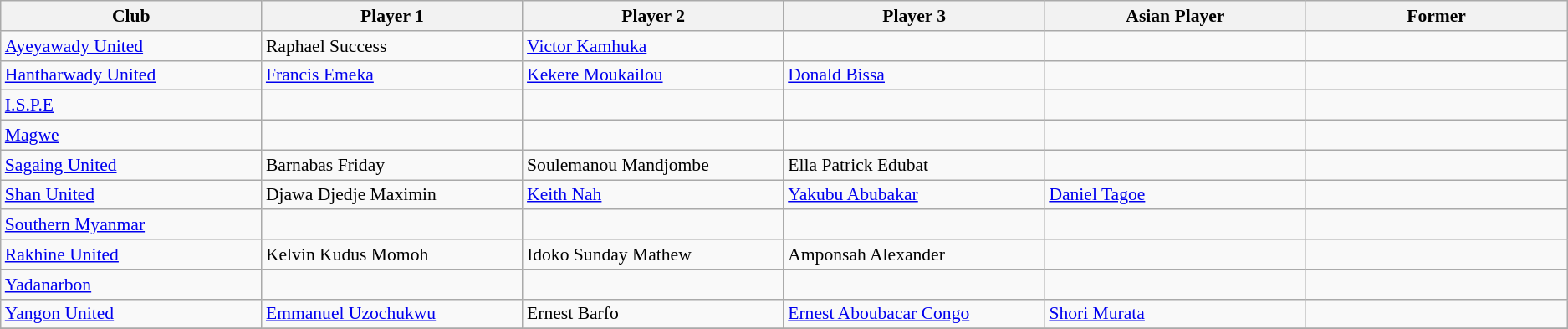<table class="wikitable sortable" style="font-size:90%;">
<tr>
<th style="width:11%">Club</th>
<th style="width:11%">Player 1</th>
<th style="width:11%">Player 2</th>
<th style="width:11%">Player 3</th>
<th style="width:11%">Asian Player</th>
<th style="width:11%">Former</th>
</tr>
<tr>
<td><a href='#'>Ayeyawady United</a></td>
<td> Raphael Success</td>
<td> <a href='#'>Victor Kamhuka</a></td>
<td></td>
<td></td>
<td></td>
</tr>
<tr>
<td><a href='#'>Hantharwady United</a></td>
<td> <a href='#'>Francis Emeka</a></td>
<td> <a href='#'>Kekere Moukailou</a></td>
<td> <a href='#'>Donald Bissa</a></td>
<td></td>
<td></td>
</tr>
<tr>
<td><a href='#'>I.S.P.E</a></td>
<td></td>
<td></td>
<td></td>
<td></td>
<td></td>
</tr>
<tr>
<td><a href='#'>Magwe</a></td>
<td></td>
<td></td>
<td></td>
<td></td>
<td></td>
</tr>
<tr>
<td><a href='#'>Sagaing United</a></td>
<td> Barnabas Friday</td>
<td> Soulemanou Mandjombe</td>
<td> Ella Patrick Edubat</td>
<td></td>
<td></td>
</tr>
<tr>
<td><a href='#'>Shan United</a></td>
<td> Djawa Djedje Maximin</td>
<td> <a href='#'>Keith Nah</a></td>
<td> <a href='#'>Yakubu Abubakar</a></td>
<td> <a href='#'>Daniel Tagoe</a></td>
<td></td>
</tr>
<tr>
<td><a href='#'>Southern Myanmar</a></td>
<td></td>
<td></td>
<td></td>
<td></td>
<td></td>
</tr>
<tr>
<td><a href='#'>Rakhine United</a></td>
<td> Kelvin Kudus Momoh</td>
<td> Idoko Sunday Mathew</td>
<td> Amponsah Alexander</td>
<td></td>
<td></td>
</tr>
<tr>
<td><a href='#'>Yadanarbon</a></td>
<td></td>
<td></td>
<td></td>
<td></td>
<td></td>
</tr>
<tr>
<td><a href='#'>Yangon United</a></td>
<td> <a href='#'>Emmanuel Uzochukwu</a></td>
<td> Ernest Barfo</td>
<td> <a href='#'>Ernest Aboubacar Congo</a></td>
<td> <a href='#'>Shori Murata</a></td>
<td></td>
</tr>
<tr>
</tr>
</table>
